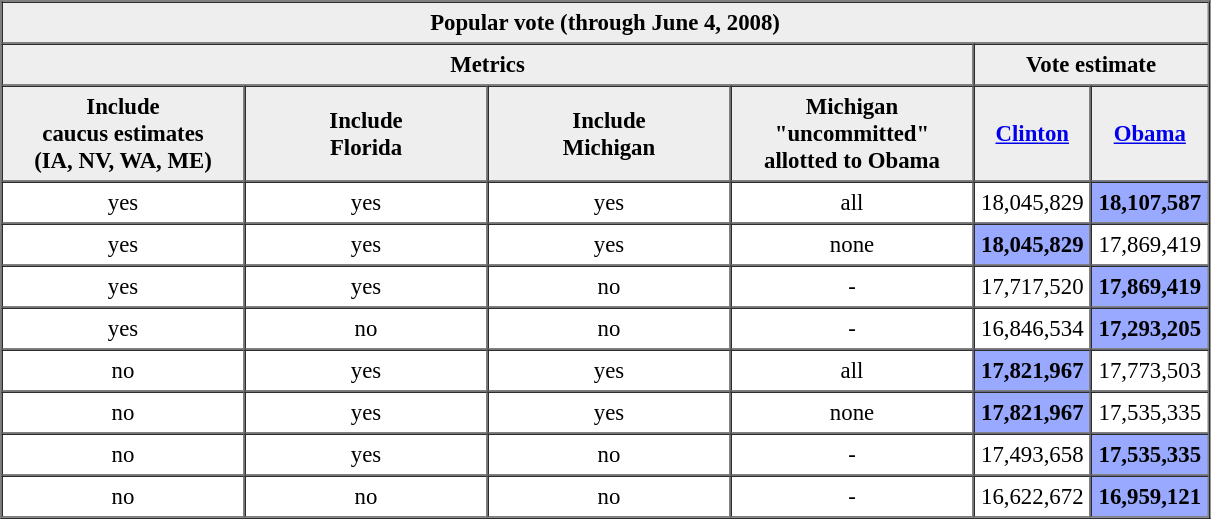<table border="1" cellpadding="4" cellspacing="0" style="margin: 1em 1em 1em 0; font-size: 95%; text-align:center;">
<tr bgcolor="#EEEEEE">
<th colspan="6">Popular vote (through June 4, 2008)</th>
</tr>
<tr bgcolor="#EEEEEE">
<th colspan="4">Metrics</th>
<th colspan="2">Vote estimate</th>
</tr>
<tr bgcolor="#EEEEEE">
<th style="width: 10em">Include<br>caucus estimates<br>(IA, NV, WA, ME)</th>
<th style="width: 10em">Include<br>Florida</th>
<th style="width: 10em">Include<br>Michigan</th>
<th style="width: 10em">Michigan<br>"uncommitted"<br>allotted to Obama</th>
<th><a href='#'>Clinton</a></th>
<th><a href='#'>Obama</a></th>
</tr>
<tr>
<td>yes</td>
<td>yes</td>
<td>yes</td>
<td>all</td>
<td>18,045,829</td>
<td bgcolor=#98A9FF><strong>18,107,587</strong></td>
</tr>
<tr>
<td>yes</td>
<td>yes</td>
<td>yes</td>
<td>none</td>
<td bgcolor=#98A9FF><strong>18,045,829</strong></td>
<td>17,869,419</td>
</tr>
<tr>
<td>yes</td>
<td>yes</td>
<td>no</td>
<td>-</td>
<td>17,717,520</td>
<td bgcolor=#98A9FF><strong>17,869,419</strong></td>
</tr>
<tr>
<td>yes</td>
<td>no</td>
<td>no</td>
<td>-</td>
<td>16,846,534</td>
<td bgcolor=#98A9FF><strong>17,293,205</strong></td>
</tr>
<tr>
<td>no</td>
<td>yes</td>
<td>yes</td>
<td>all</td>
<td bgcolor=#98A9FF><strong>17,821,967</strong></td>
<td>17,773,503</td>
</tr>
<tr>
<td>no</td>
<td>yes</td>
<td>yes</td>
<td>none</td>
<td bgcolor=#98A9FF><strong>17,821,967</strong></td>
<td>17,535,335</td>
</tr>
<tr>
<td>no</td>
<td>yes</td>
<td>no</td>
<td>-</td>
<td>17,493,658</td>
<td bgcolor=#98A9FF><strong>17,535,335</strong></td>
</tr>
<tr>
<td>no</td>
<td>no</td>
<td>no</td>
<td>-</td>
<td>16,622,672</td>
<td bgcolor=#98A9FF><strong>16,959,121</strong></td>
</tr>
</table>
